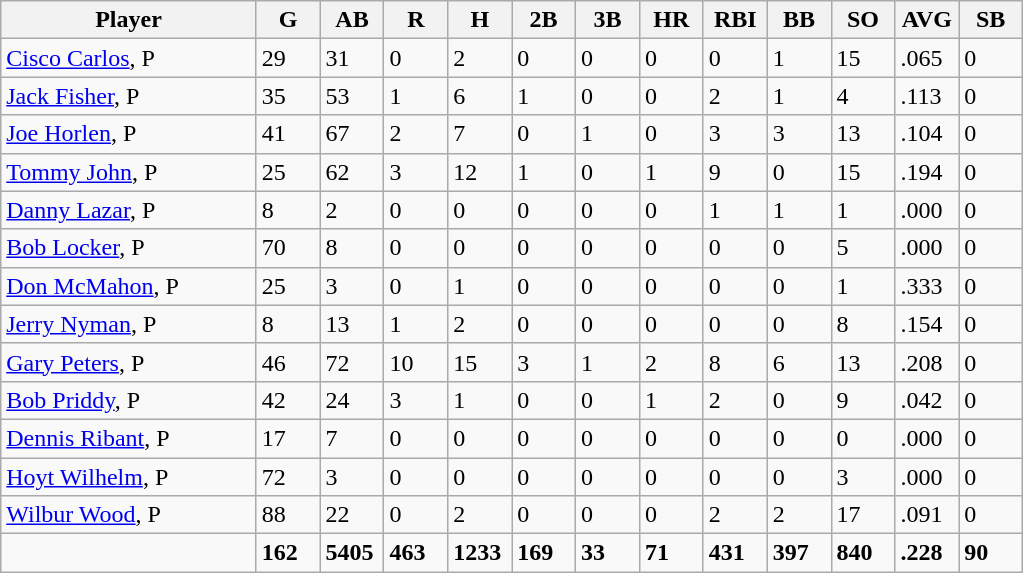<table class="wikitable sortable">
<tr>
<th width="24%">Player</th>
<th width="6%">G</th>
<th width="6%">AB</th>
<th width="6%">R</th>
<th width="6%">H</th>
<th width="6%">2B</th>
<th width="6%">3B</th>
<th width="6%">HR</th>
<th width="6%">RBI</th>
<th width="6%">BB</th>
<th width="6%">SO</th>
<th width="6%">AVG</th>
<th width="6%">SB</th>
</tr>
<tr>
<td><a href='#'>Cisco Carlos</a>, P</td>
<td>29</td>
<td>31</td>
<td>0</td>
<td>2</td>
<td>0</td>
<td>0</td>
<td>0</td>
<td>0</td>
<td>1</td>
<td>15</td>
<td>.065</td>
<td>0</td>
</tr>
<tr>
<td><a href='#'>Jack Fisher</a>, P</td>
<td>35</td>
<td>53</td>
<td>1</td>
<td>6</td>
<td>1</td>
<td>0</td>
<td>0</td>
<td>2</td>
<td>1</td>
<td>4</td>
<td>.113</td>
<td>0</td>
</tr>
<tr>
<td><a href='#'>Joe Horlen</a>, P</td>
<td>41</td>
<td>67</td>
<td>2</td>
<td>7</td>
<td>0</td>
<td>1</td>
<td>0</td>
<td>3</td>
<td>3</td>
<td>13</td>
<td>.104</td>
<td>0</td>
</tr>
<tr>
<td><a href='#'>Tommy John</a>, P</td>
<td>25</td>
<td>62</td>
<td>3</td>
<td>12</td>
<td>1</td>
<td>0</td>
<td>1</td>
<td>9</td>
<td>0</td>
<td>15</td>
<td>.194</td>
<td>0</td>
</tr>
<tr>
<td><a href='#'>Danny Lazar</a>, P</td>
<td>8</td>
<td>2</td>
<td>0</td>
<td>0</td>
<td>0</td>
<td>0</td>
<td>0</td>
<td>1</td>
<td>1</td>
<td>1</td>
<td>.000</td>
<td>0</td>
</tr>
<tr>
<td><a href='#'>Bob Locker</a>, P</td>
<td>70</td>
<td>8</td>
<td>0</td>
<td>0</td>
<td>0</td>
<td>0</td>
<td>0</td>
<td>0</td>
<td>0</td>
<td>5</td>
<td>.000</td>
<td>0</td>
</tr>
<tr>
<td><a href='#'>Don McMahon</a>, P</td>
<td>25</td>
<td>3</td>
<td>0</td>
<td>1</td>
<td>0</td>
<td>0</td>
<td>0</td>
<td>0</td>
<td>0</td>
<td>1</td>
<td>.333</td>
<td>0</td>
</tr>
<tr>
<td><a href='#'>Jerry Nyman</a>, P</td>
<td>8</td>
<td>13</td>
<td>1</td>
<td>2</td>
<td>0</td>
<td>0</td>
<td>0</td>
<td>0</td>
<td>0</td>
<td>8</td>
<td>.154</td>
<td>0</td>
</tr>
<tr>
<td><a href='#'>Gary Peters</a>, P</td>
<td>46</td>
<td>72</td>
<td>10</td>
<td>15</td>
<td>3</td>
<td>1</td>
<td>2</td>
<td>8</td>
<td>6</td>
<td>13</td>
<td>.208</td>
<td>0</td>
</tr>
<tr>
<td><a href='#'>Bob Priddy</a>, P</td>
<td>42</td>
<td>24</td>
<td>3</td>
<td>1</td>
<td>0</td>
<td>0</td>
<td>1</td>
<td>2</td>
<td>0</td>
<td>9</td>
<td>.042</td>
<td>0</td>
</tr>
<tr>
<td><a href='#'>Dennis Ribant</a>, P</td>
<td>17</td>
<td>7</td>
<td>0</td>
<td>0</td>
<td>0</td>
<td>0</td>
<td>0</td>
<td>0</td>
<td>0</td>
<td>0</td>
<td>.000</td>
<td>0</td>
</tr>
<tr>
<td><a href='#'>Hoyt Wilhelm</a>, P</td>
<td>72</td>
<td>3</td>
<td>0</td>
<td>0</td>
<td>0</td>
<td>0</td>
<td>0</td>
<td>0</td>
<td>0</td>
<td>3</td>
<td>.000</td>
<td>0</td>
</tr>
<tr>
<td><a href='#'>Wilbur Wood</a>, P</td>
<td>88</td>
<td>22</td>
<td>0</td>
<td>2</td>
<td>0</td>
<td>0</td>
<td>0</td>
<td>2</td>
<td>2</td>
<td>17</td>
<td>.091</td>
<td>0</td>
</tr>
<tr class="sortbottom">
<td></td>
<td><strong>162</strong></td>
<td><strong>5405</strong></td>
<td><strong>463</strong></td>
<td><strong>1233</strong></td>
<td><strong>169</strong></td>
<td><strong>33</strong></td>
<td><strong>71</strong></td>
<td><strong>431</strong></td>
<td><strong>397</strong></td>
<td><strong>840</strong></td>
<td><strong>.228</strong></td>
<td><strong>90</strong></td>
</tr>
</table>
